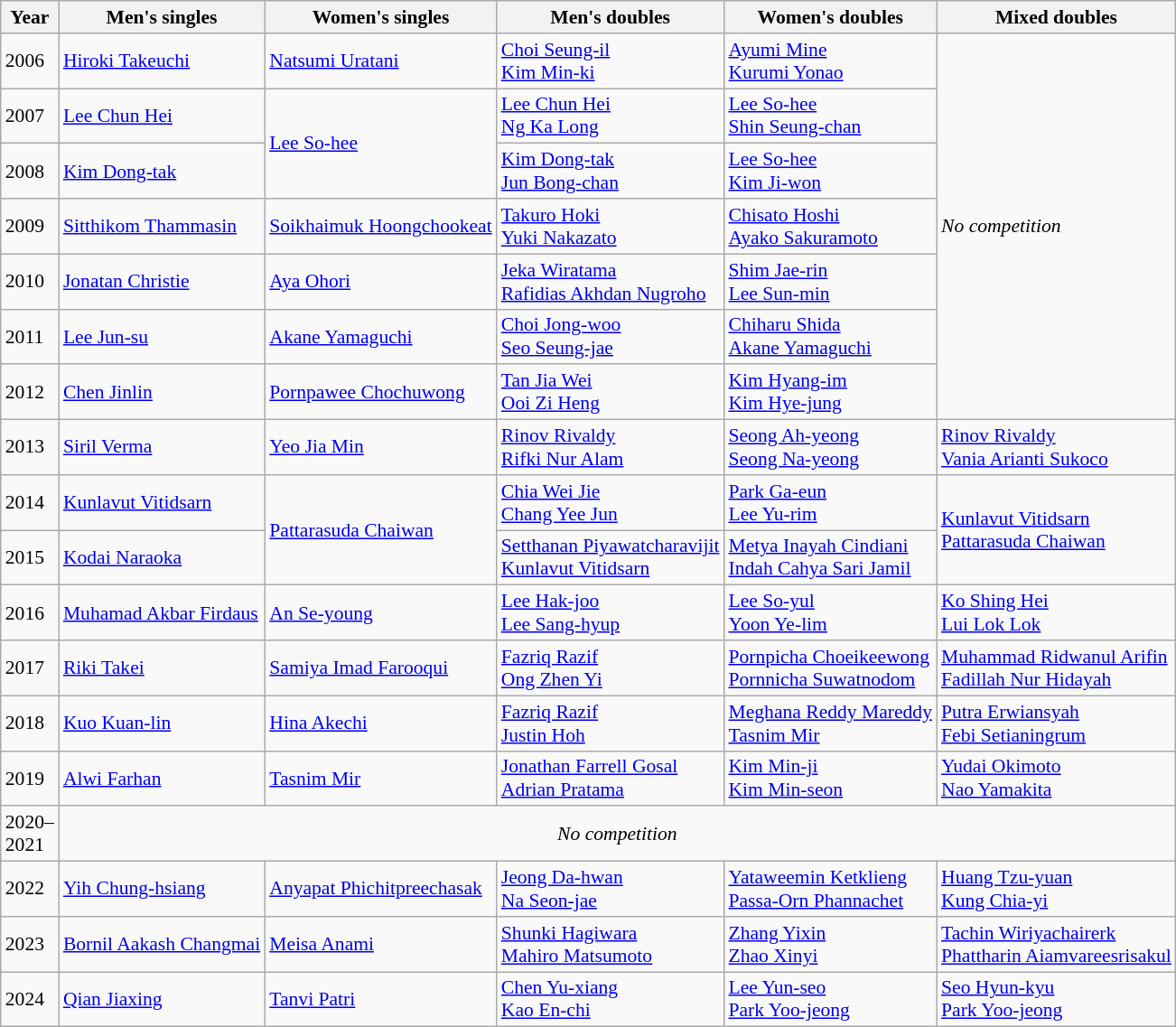<table class=wikitable style="font-size:90%;">
<tr>
<th>Year</th>
<th>Men's singles</th>
<th>Women's singles</th>
<th>Men's doubles</th>
<th>Women's doubles</th>
<th>Mixed doubles</th>
</tr>
<tr>
<td>2006</td>
<td> <a href='#'>Hiroki Takeuchi</a></td>
<td> <a href='#'>Natsumi Uratani</a></td>
<td> <a href='#'>Choi Seung-il</a><br> <a href='#'>Kim Min-ki</a></td>
<td> <a href='#'>Ayumi Mine</a><br> <a href='#'>Kurumi Yonao</a></td>
<td rowspan="7"><em>No competition</em></td>
</tr>
<tr>
<td>2007</td>
<td> <a href='#'>Lee Chun Hei</a></td>
<td rowspan="2"> <a href='#'>Lee So-hee</a></td>
<td> <a href='#'>Lee Chun Hei</a><br> <a href='#'>Ng Ka Long</a></td>
<td> <a href='#'>Lee So-hee</a><br> <a href='#'>Shin Seung-chan</a></td>
</tr>
<tr>
<td>2008</td>
<td> <a href='#'>Kim Dong-tak</a></td>
<td> <a href='#'>Kim Dong-tak</a><br> <a href='#'>Jun Bong-chan</a></td>
<td> <a href='#'>Lee So-hee</a><br> <a href='#'>Kim Ji-won</a></td>
</tr>
<tr>
<td>2009</td>
<td> <a href='#'>Sitthikom Thammasin</a></td>
<td> <a href='#'>Soikhaimuk Hoongchookeat</a></td>
<td> <a href='#'>Takuro Hoki</a><br> <a href='#'>Yuki Nakazato</a></td>
<td> <a href='#'>Chisato Hoshi</a><br> <a href='#'>Ayako Sakuramoto</a></td>
</tr>
<tr>
<td>2010</td>
<td> <a href='#'>Jonatan Christie</a></td>
<td> <a href='#'>Aya Ohori</a></td>
<td> <a href='#'>Jeka Wiratama</a><br> <a href='#'>Rafidias Akhdan Nugroho</a></td>
<td> <a href='#'>Shim Jae-rin</a><br> <a href='#'>Lee Sun-min</a></td>
</tr>
<tr>
<td>2011</td>
<td> <a href='#'>Lee Jun-su</a></td>
<td> <a href='#'>Akane Yamaguchi</a></td>
<td> <a href='#'>Choi Jong-woo</a><br> <a href='#'>Seo Seung-jae</a></td>
<td> <a href='#'>Chiharu Shida</a><br> <a href='#'>Akane Yamaguchi</a></td>
</tr>
<tr>
<td>2012</td>
<td> <a href='#'>Chen Jinlin</a></td>
<td> <a href='#'>Pornpawee Chochuwong</a></td>
<td> <a href='#'>Tan Jia Wei</a><br> <a href='#'>Ooi Zi Heng</a></td>
<td> <a href='#'>Kim Hyang-im</a><br> <a href='#'>Kim Hye-jung</a></td>
</tr>
<tr>
<td>2013</td>
<td> <a href='#'>Siril Verma</a></td>
<td> <a href='#'>Yeo Jia Min</a></td>
<td> <a href='#'>Rinov Rivaldy</a><br> <a href='#'>Rifki Nur Alam</a></td>
<td> <a href='#'>Seong Ah-yeong</a><br> <a href='#'>Seong Na-yeong</a></td>
<td> <a href='#'>Rinov Rivaldy</a><br> <a href='#'>Vania Arianti Sukoco</a></td>
</tr>
<tr>
<td>2014</td>
<td> <a href='#'>Kunlavut Vitidsarn</a></td>
<td rowspan="2"> <a href='#'>Pattarasuda Chaiwan</a></td>
<td> <a href='#'>Chia Wei Jie</a><br> <a href='#'>Chang Yee Jun</a></td>
<td> <a href='#'>Park Ga-eun</a><br> <a href='#'>Lee Yu-rim</a></td>
<td rowspan="2"> <a href='#'>Kunlavut Vitidsarn</a><br> <a href='#'>Pattarasuda Chaiwan</a></td>
</tr>
<tr>
<td>2015</td>
<td> <a href='#'>Kodai Naraoka</a></td>
<td> <a href='#'>Setthanan Piyawatcharavijit</a><br> <a href='#'>Kunlavut Vitidsarn</a></td>
<td> <a href='#'>Metya Inayah Cindiani</a><br> <a href='#'>Indah Cahya Sari Jamil</a></td>
</tr>
<tr>
<td>2016</td>
<td> <a href='#'>Muhamad Akbar Firdaus</a></td>
<td> <a href='#'>An Se-young</a></td>
<td> <a href='#'>Lee Hak-joo</a><br> <a href='#'>Lee Sang-hyup</a></td>
<td> <a href='#'>Lee So-yul</a><br> <a href='#'>Yoon Ye-lim</a></td>
<td> <a href='#'>Ko Shing Hei</a><br> <a href='#'>Lui Lok Lok</a></td>
</tr>
<tr>
<td>2017</td>
<td> <a href='#'>Riki Takei</a></td>
<td> <a href='#'>Samiya Imad Farooqui</a></td>
<td> <a href='#'>Fazriq Razif</a><br> <a href='#'>Ong Zhen Yi</a></td>
<td> <a href='#'>Pornpicha Choeikeewong</a><br> <a href='#'>Pornnicha Suwatnodom</a></td>
<td> <a href='#'>Muhammad Ridwanul Arifin</a><br> <a href='#'>Fadillah Nur Hidayah</a></td>
</tr>
<tr>
<td>2018</td>
<td> <a href='#'>Kuo Kuan-lin</a></td>
<td> <a href='#'>Hina Akechi</a></td>
<td> <a href='#'>Fazriq Razif</a><br> <a href='#'>Justin Hoh</a></td>
<td> <a href='#'>Meghana Reddy Mareddy</a><br> <a href='#'>Tasnim Mir</a></td>
<td> <a href='#'>Putra Erwiansyah</a><br> <a href='#'>Febi Setianingrum</a></td>
</tr>
<tr>
<td>2019</td>
<td> <a href='#'>Alwi Farhan</a></td>
<td> <a href='#'>Tasnim Mir</a></td>
<td> <a href='#'>Jonathan Farrell Gosal</a><br> <a href='#'>Adrian Pratama</a></td>
<td> <a href='#'>Kim Min-ji</a><br> <a href='#'>Kim Min-seon</a></td>
<td> <a href='#'>Yudai Okimoto</a><br> <a href='#'>Nao Yamakita</a></td>
</tr>
<tr>
<td>2020–<br>2021</td>
<td colspan="5" align="center"><em>No competition</em></td>
</tr>
<tr>
<td>2022</td>
<td> <a href='#'>Yih Chung-hsiang</a></td>
<td> <a href='#'>Anyapat Phichitpreechasak</a></td>
<td> <a href='#'>Jeong Da-hwan</a><br> <a href='#'>Na Seon-jae</a></td>
<td> <a href='#'>Yataweemin Ketklieng</a><br> <a href='#'>Passa-Orn Phannachet</a></td>
<td> <a href='#'>Huang Tzu-yuan</a><br> <a href='#'>Kung Chia-yi</a></td>
</tr>
<tr>
<td>2023</td>
<td> <a href='#'>Bornil Aakash Changmai</a></td>
<td> <a href='#'>Meisa Anami</a></td>
<td> <a href='#'>Shunki Hagiwara</a><br> <a href='#'>Mahiro Matsumoto</a></td>
<td> <a href='#'>Zhang Yixin</a><br> <a href='#'>Zhao Xinyi</a></td>
<td> <a href='#'>Tachin Wiriyachairerk</a><br> <a href='#'>Phattharin Aiamvareesrisakul</a></td>
</tr>
<tr>
<td>2024</td>
<td> <a href='#'>Qian Jiaxing</a></td>
<td> <a href='#'>Tanvi Patri</a></td>
<td> <a href='#'>Chen Yu-xiang</a><br> <a href='#'>Kao En-chi</a></td>
<td> <a href='#'>Lee Yun-seo</a><br> <a href='#'>Park Yoo-jeong</a></td>
<td> <a href='#'>Seo Hyun-kyu</a><br> <a href='#'>Park Yoo-jeong</a></td>
</tr>
</table>
